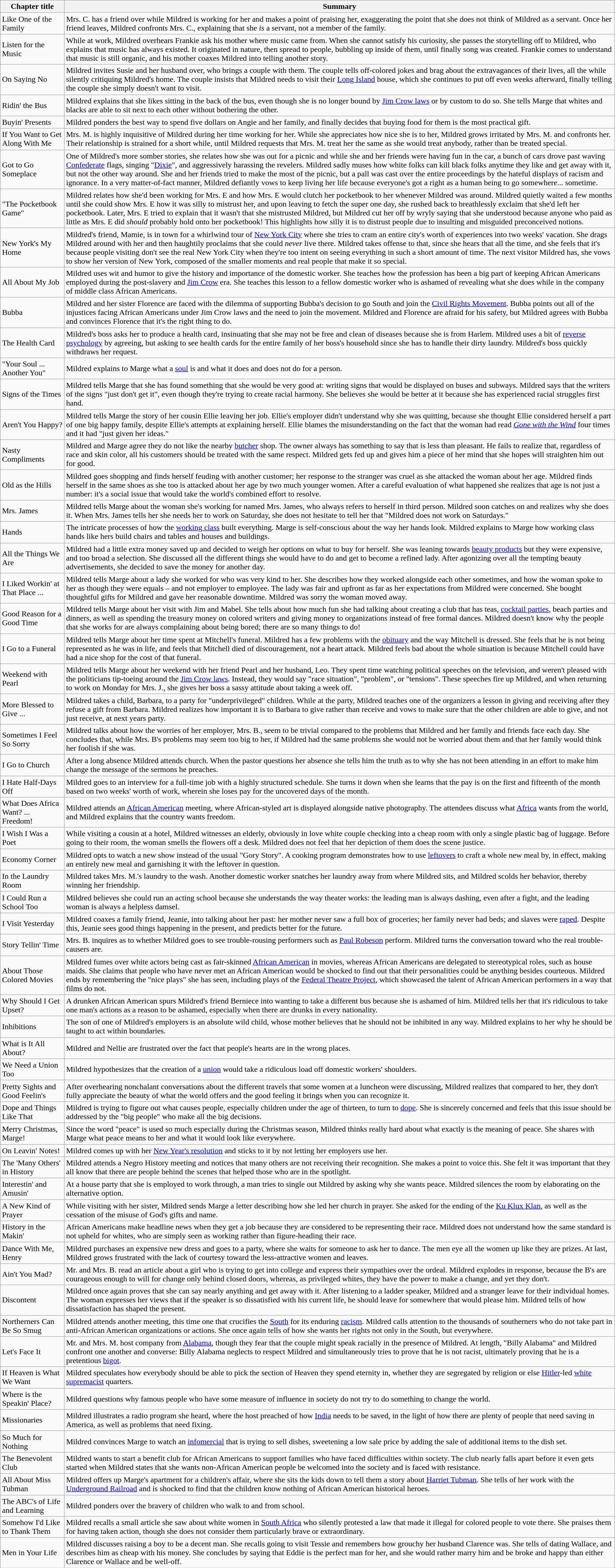<table class="wikitable">
<tr>
<th>Chapter title</th>
<th>Summary</th>
</tr>
<tr>
<td>Like One of the Family</td>
<td>Mrs. C. has a friend over while Mildred is working for her and makes a point of praising her, exaggerating the point that she does not think of Mildred as a servant. Once her friend leaves, Mildred confronts Mrs. C., explaining that she <em>is</em> a servant, not a member of the family.</td>
</tr>
<tr>
<td>Listen for the Music</td>
<td>While at work, Mildred overhears Frankie ask his mother where music came from. When she cannot satisfy his curiosity, she passes the storytelling off to Mildred, who explains that music has always existed. It originated in nature, then spread to people, bubbling up inside of them, until finally song was created. Frankie comes to understand that music is still organic, and his mother coaxes Mildred into telling another story.</td>
</tr>
<tr>
<td>On Saying No</td>
<td>Mildred invites Susie and her husband over, who brings a couple with them. The couple tells off-colored jokes and brag about the extravagances of their lives, all the while silently critiquing Mildred's home. The couple insists that Mildred needs to visit their <a href='#'>Long Island</a> house, which she continues to put off even weeks afterward, finally telling the couple she simply doesn't want to visit.</td>
</tr>
<tr>
<td>Ridin' the Bus</td>
<td>Mildred explains that she likes sitting in the back of the bus, even though she is no longer bound by <a href='#'>Jim Crow laws</a> or by custom to do so. She tells Marge that whites and blacks are able to sit next to each other without bothering the other.</td>
</tr>
<tr>
<td>Buyin' Presents</td>
<td>Mildred ponders the best way to spend five dollars on Angie and her family, and finally decides that buying food for them is the most practical gift.</td>
</tr>
<tr>
<td>If You Want to Get Along With Me</td>
<td>Mrs. M. is highly inquisitive of Mildred during her time working for her. While she appreciates how nice she is to her, Mildred grows irritated by Mrs. M. and confronts her. Their relationship is strained for a short while, until Mildred requests that Mrs. M. treat her the same as she would treat anybody, rather than be treated special.</td>
</tr>
<tr>
<td>Got to Go Someplace</td>
<td>One of Mildred's more somber stories, she relates how she was out for a picnic and while she and her friends were having fun in the car, a bunch of cars drove past waving <a href='#'>Confederate</a> flags, singing "<a href='#'>Dixie</a>", and aggressively harassing the revelers.  Mildred sadly muses how white folks can kill black folks anytime they like and get away with it, but not the other way around. She and her friends tried to make the most of the picnic, but a pall was cast over the entire proceedings by the hateful displays of racism and ignorance. In a very matter-of-fact manner, Mildred defiantly vows to keep living her life because everyone's got a right as a human being to go somewhere... sometime.</td>
</tr>
<tr>
<td>"The Pocketbook Game"</td>
<td>Mildred relates how she'd been working for Mrs. E and how Mrs. E would clutch her pocketbook to her whenever Mildred was around. Mildred quietly waited a few months until she could show Mrs. E how it was silly to mistrust her, and upon leaving to fetch the super one day, she rushed back to breathlessly exclaim that she'd left her pocketbook. Later, Mrs. E tried to explain that it wasn't that she mistrusted Mildred, but Mildred cut her off by wryly saying that she understood because anyone who paid as little as Mrs. E did <em>should</em> probably hold onto her pocketbook! This highlights how silly it is to distrust people due to insulting and misguided preconceived notions.</td>
</tr>
<tr>
<td>New York's My Home</td>
<td>Mildred's friend, Mamie, is in town for a whirlwind tour of <a href='#'>New York City</a> where she tries to cram an entire city's worth of experiences into two weeks' vacation. She drags Mildred around with her and then haughtily proclaims that she could <em>never</em> live there. Mildred takes offense to that, since she hears that all the time, and she feels that it's because people visiting don't see the real New York City when they're too intent on seeing everything in such a short amount of time. The next visitor Mildred has, she vows to show her version of New York, composed of the smaller moments and real people that make it so special.</td>
</tr>
<tr>
<td>All About My Job</td>
<td>Mildred uses wit and humor to give the history and importance of the domestic worker. She teaches how the profession has been a big part of keeping African Americans employed during the post-slavery and <a href='#'>Jim Crow</a> era. She teaches this lesson to a fellow domestic worker who is ashamed of revealing what she does while in the company of middle class African Americans.</td>
</tr>
<tr>
<td>Bubba</td>
<td>Mildred and her sister Florence are faced with the dilemma of supporting Bubba's decision to go South and join the <a href='#'>Civil Rights Movement</a>. Bubba points out all of the injustices facing African Americans under Jim Crow laws and the need to join the movement. Mildred and Florence are afraid for his safety, but Mildred agrees with Bubba and convinces Florence that it's the right thing to do.</td>
</tr>
<tr>
<td>The Health Card</td>
<td>Mildred's boss asks her to produce a health card, insinuating that she may not be free and clean of diseases because she is from Harlem. Mildred uses a bit of <a href='#'>reverse psychology</a> by agreeing, but asking to see health cards for the entire family of her boss's household since she has to handle their dirty laundry. Mildred's boss quickly withdraws her request.</td>
</tr>
<tr>
<td>"Your Soul ... Another You"</td>
<td>Mildred explains to Marge what a <a href='#'>soul</a> is and what it does and does not do for a person.</td>
</tr>
<tr>
<td>Signs of the Times</td>
<td>Mildred tells Marge that she has found something that she would be very good at: writing signs that would be displayed on buses and subways. Mildred says that the writers of the signs "just don't get it", even though they're trying to create racial harmony. She believes she would be better at it because she has experienced racial struggles first hand.</td>
</tr>
<tr>
<td>Aren't You Happy?</td>
<td>Mildred tells Marge the story of her cousin Ellie leaving her job. Ellie's employer didn't understand why she was quitting, because she thought Ellie considered herself a part of one big happy family, despite Ellie's attempts at explaining herself. Ellie blames the misunderstanding on the fact that the woman had read <em><a href='#'>Gone with the Wind</a></em> four times and it had "just given her ideas."</td>
</tr>
<tr>
<td>Nasty Compliments</td>
<td>Mildred and Marge agree they do not like the nearby <a href='#'>butcher</a> shop. The owner always has something to say that is less than pleasant. He fails to realize that, regardless of race and skin color, all his customers should be treated with the same respect. Mildred gets fed up and gives him a piece of her mind that she hopes will straighten him out for good.</td>
</tr>
<tr>
<td>Old as the Hills</td>
<td>Mildred goes shopping and finds herself feuding with another customer; her response to the stranger was cruel as she attacked the woman about her age. Mildred finds herself in the same shoes as she too is attacked about her age by two much younger women. After a careful evaluation of what happened she realizes that age is not just a number: it's a social issue that would take the world's combined effort to resolve.</td>
</tr>
<tr>
<td>Mrs. James</td>
<td>Mildred tells Marge about the woman she's working for named Mrs. James, who always refers to herself in third person. Mildred soon catches on and realizes why she does it. When Mrs. James tells her she needs her to work on Saturday, she does not hesitate to tell her that "Mildred does not work on Saturdays."</td>
</tr>
<tr>
<td>Hands</td>
<td>The intricate processes of how the <a href='#'>working class</a> built everything. Marge is self-conscious about the way her hands look. Mildred explains to Marge how working class hands like hers build chairs and tables and houses and buildings.</td>
</tr>
<tr>
<td>All the Things We Are</td>
<td>Mildred had a little extra money saved up and decided to weigh her options on what to buy for herself. She was leaning towards <a href='#'>beauty products</a> but they were expensive, and too broad a selection. She discussed all the different things she would have to do and get to become a refined lady. After agonizing over all the tempting beauty advertisements, she decided to save the money for another day.</td>
</tr>
<tr>
<td>I Liked Workin' at That Place ...</td>
<td>Mildred tells Marge about a lady she worked for who was very kind to her. She describes how they worked alongside each other sometimes, and how the woman spoke to her as though they were equals – and not employer to employee. The lady was fair and upfront as far as her expectations from Mildred were concerned. She bought thoughtful gifts for Mildred and gave her reasonable downtime. Mildred was sorry the woman moved away.</td>
</tr>
<tr>
<td>Good Reason for a Good Time</td>
<td>Mildred tells Marge about her visit with Jim and Mabel. She tells about how much fun she had talking about creating a club that has teas, <a href='#'>cocktail parties</a>, beach parties and dinners, as well as spending the treasury money on colored writers and giving money to organizations instead of free formal dances. Mildred doesn't know why the people that she works for are always complaining about being bored; there are so many things to do!</td>
</tr>
<tr>
<td>I Go to a Funeral</td>
<td>Mildred tells Marge about her time spent at Mitchell's funeral. Mildred has a few problems with the <a href='#'>obituary</a> and the way Mitchell is dressed. She feels that he is not being represented as he was in life, and feels that Mitchell died of discouragement, not a heart attack. Mildred feels bad about the whole situation is because Mitchell could have had a nice shop for the cost of that funeral.</td>
</tr>
<tr>
<td>Weekend with Pearl</td>
<td>Mildred tells Marge about her weekend with her friend Pearl and her husband, Leo. They spent time watching political speeches on the television, and weren't pleased with the politicians tip-toeing around the <a href='#'>Jim Crow laws</a>. Instead, they would say "race situation", "problem", or "tensions". These speeches fire up Mildred, and when returning to work on Monday for Mrs. J., she gives her boss a sassy attitude about taking a week off.</td>
</tr>
<tr>
<td>More Blessed to Give ...</td>
<td>Mildred takes a child, Barbara, to a party for "underprivileged" children. While at the party, Mildred teaches one of the organizers a lesson in giving and receiving after they refuse a gift from Barbara. Mildred realizes how important it is to Barbara to give rather than receive and vows to make sure that the other children are able to give, and not just receive, at next years party.</td>
</tr>
<tr>
<td>Sometimes I Feel So Sorry</td>
<td>Mildred talks about how the worries of her employer, Mrs. B., seem to be trivial compared to the problems that Mildred and her family and friends face each day. She concludes that, while Mrs. B's problems may seem too big to her, if Mildred had the same problems she would not be worried about them and that her family would think her foolish if she was.</td>
</tr>
<tr>
<td>I Go to Church</td>
<td>After a long absence Mildred attends church. When the pastor questions her absence she tells him the truth as to why she has not been attending in an effort to make him change the message of the sermons he preaches.</td>
</tr>
<tr>
<td>I Hate Half-Days Off</td>
<td>Mildred goes to an interview for a full-time job with a highly structured schedule. She turns it down when she learns that the pay is on the first and fifteenth of the month based on two weeks' worth of work, wherein she loses pay for the uncovered days of the month.</td>
</tr>
<tr>
<td>What Does Africa Want? ... Freedom!</td>
<td>Mildred attends an <a href='#'>African American</a> meeting, where African-styled art is displayed alongside native photography. The attendees discuss what <a href='#'>Africa</a> wants from the world, and Mildred explains that the country wants freedom.</td>
</tr>
<tr>
<td>I Wish I Was a Poet</td>
<td>While visiting a cousin at a hotel, Mildred witnesses an elderly, obviously in love white couple checking into a cheap room with only a single plastic bag of luggage. Before going to their room, the woman smells the flowers off a desk.  Mildred does not feel that her depiction of them does the scene justice.</td>
</tr>
<tr>
<td>Economy Corner</td>
<td>Mildred opts to watch a new show instead of the usual "Gory Story". A cooking program demonstrates how to use <a href='#'>leftovers</a> to craft a whole new meal by, in effect, making an entirely new meal and garnishing it with the leftover in question.</td>
</tr>
<tr>
<td>In the Laundry Room</td>
<td>Mildred takes Mrs. M.'s laundry to the wash. Another domestic worker snatches her laundry away from where Mildred sits, and Mildred scolds her behavior, thereby winning her friendship.</td>
</tr>
<tr>
<td>I Could Run a School Too</td>
<td>Mildred believes she could run an acting school because she understands the way theater works: the leading man is always dashing, even after a fight, and the leading woman is always a helpless damsel.</td>
</tr>
<tr>
<td>I Visit Yesterday</td>
<td>Mildred coaxes a family friend, Jeanie, into talking about her past: her mother never saw a full box of groceries; her family never had beds; and slaves were <a href='#'>raped</a>. Despite this, Jeanie sees good things happening in the present, and predicts better for the future.</td>
</tr>
<tr>
<td>Story Tellin' Time</td>
<td>Mrs. B. inquires as to whether Mildred goes to see trouble-rousing performers such as <a href='#'>Paul Robeson</a> perform. Mildred turns the conversation toward who the real trouble-causers are.</td>
</tr>
<tr>
<td>About Those Colored Movies</td>
<td>Mildred fumes over white actors being cast as fair-skinned <a href='#'>African American</a> in movies, whereas African Americans are delegated to stereotypical roles, such as house maids. She claims that people who have never met an African American would be shocked to find out that their personalities could be anything besides courteous. Mildred ends by remembering the "nice plays" she has seen, including plays of the <a href='#'>Federal Theatre Project</a>, which showcased the talent of African American performers in a way that films do not.</td>
</tr>
<tr>
<td>Why Should I Get Upset?</td>
<td>A drunken African American spurs Mildred's friend Berniece into wanting to take a different bus because she is ashamed of him. Mildred tells her that it's ridiculous to take one man's actions as a reason to be ashamed, especially when there are drunks in every nationality.</td>
</tr>
<tr>
<td>Inhibitions</td>
<td>The son of one of Mildred's employers is an absolute wild child, whose mother believes that he should not be inhibited in any way. Mildred explains to her why he should be taught to act within boundaries.</td>
</tr>
<tr>
<td>What is It All About?</td>
<td>Mildred and Nellie are frustrated over the fact that people's hearts are in the wrong places.</td>
</tr>
<tr>
<td>We Need a Union Too</td>
<td>Mildred hypothesizes that the creation of a <a href='#'>union</a> would take a ridiculous load off domestic workers' shoulders.</td>
</tr>
<tr>
<td>Pretty Sights and Good Feelin's</td>
<td>After overhearing nonchalant conversations about the different travels that some women at a luncheon were discussing, Mildred realizes that compared to her, they don't fully appreciate the beauty of what the world offers and the good feeling it brings when you can recognize it.</td>
</tr>
<tr>
<td>Dope and Things Like That</td>
<td>Mildred is trying to figure out what causes people, especially children under the age of thirteen, to turn to <a href='#'>dope</a>. She is sincerely concerned and feels that this issue should be addressed by the "big people" who make all the big decisions.</td>
</tr>
<tr>
<td>Merry Christmas, Marge!</td>
<td>Since the word "peace" is used so much especially during the Christmas season, Mildred thinks really hard about what exactly is the meaning of peace. She shares with Marge what peace means to her and what it would look like everywhere.</td>
</tr>
<tr>
<td>On Leavin' Notes!</td>
<td>Mildred comes up with her <a href='#'>New Year's resolution</a> and sticks to it by not letting her employers use her.</td>
</tr>
<tr>
<td>The 'Many Others' in History</td>
<td>Mildred attends a Negro History meeting and notices that many others are not receiving their recognition. She makes a point to voice this. She felt it was important that they all know that there are people behind the scenes that helped those who are in the spotlight.</td>
</tr>
<tr>
<td>Interestin' and Amusin'</td>
<td>At a house party that she is employed to work through, a man tries to single out Mildred by asking why she wants peace. Mildred silences the room by elaborating on the alternative option.</td>
</tr>
<tr>
<td>A New Kind of Prayer</td>
<td>While visiting with her sister, Mildred sends Marge a letter describing how she led her church in prayer. She asked for the ending of the <a href='#'>Ku Klux Klan</a>, as well as the cessation of the misuse of God's gifts and name.</td>
</tr>
<tr>
<td>History in the Makin'</td>
<td>African Americans make headline news when they get a job because they are considered to be representing their race. Mildred does not understand how the same standard is not upheld for whites, who are simply seen as working rather than figure-heading their race.</td>
</tr>
<tr>
<td>Dance With Me, Henry</td>
<td>Mildred purchases an expensive new dress and goes to a party, where she waits for someone to ask her to dance. The men eye all the women up like they are prizes. At last, Mildred grows frustrated with the lack of courtesy toward the less-attractive women and leaves.</td>
</tr>
<tr>
<td>Ain't You Mad?</td>
<td>Mr. and Mrs. B. read an article about a girl who is trying to get into college and express their sympathies over the ordeal. Mildred explodes in response, because the B's are courageous enough to will for change only behind closed doors, whereas, as privileged whites, they have the power to make a change, and yet they don't.</td>
</tr>
<tr>
<td>Discontent</td>
<td>Mildred once again proves that she can say nearly anything and get away with it. After listening to a ladder speaker, Mildred and a stranger leave for their individual homes. The woman expresses her views that if the speaker is so dissatisfied with his current life, he should leave for somewhere that would please him. Mildred tells of how dissatisfaction has shaped the present.</td>
</tr>
<tr>
<td>Northerners Can Be So Smug</td>
<td>Mildred attends another meeting, this time one that crucifies the <a href='#'>South</a> for its enduring <a href='#'>racism</a>. Mildred calls attention to the thousands of southerners who do not take part in anti-African American organizations or actions. She once again tells of how she wants her rights not only in the South, but everywhere.</td>
</tr>
<tr>
<td>Let's Face It</td>
<td>Mr. and Mrs. M. host company from <a href='#'>Alabama</a>, though they fear that the couple might speak racially in the presence of Mildred. At length, "Billy Alabama" and Mildred confront one another and converse: Billy Alabama neglects to respect Mildred and simultaneously tries to prove that he is not racist, ultimately proving that he is a pretentious <a href='#'>bigot</a>.</td>
</tr>
<tr>
<td>If Heaven is What We Want</td>
<td>Mildred speculates how everybody should be able to pick the section of Heaven they spend eternity in, whether they are segregated by religion or else <a href='#'>Hitler</a>-led <a href='#'>white supremacist</a> quarters.</td>
</tr>
<tr>
<td>Where is the Speakin' Place?</td>
<td>Mildred questions why famous people who have some measure of influence in society do not try to do something to change the world.</td>
</tr>
<tr>
<td>Missionaries</td>
<td>Mildred illustrates a radio program she heard, where the host preached of how <a href='#'>India</a> needs to be saved, in the light of how there are plenty of people that need saving in America, as well as problems that need fixing.</td>
</tr>
<tr>
<td>So Much for Nothing</td>
<td>Mildred convinces Marge to watch an <a href='#'>infomercial</a> that is trying to sell dishes, sweetening a low sale price by adding the sale of additional items to the dish set.</td>
</tr>
<tr>
<td>The Benevolent Club</td>
<td>Mildred wants to start a benefit club for African Americans to support families who have faced difficulties within society. The club nearly falls apart before it even gets started when Mildred states that she wants non-African American people be welcomed into the society and is faced with resistance.</td>
</tr>
<tr>
<td>All About Miss Tubman</td>
<td>Mildred offers up Marge's apartment for a children's affair, where she sits the kids down to tell them a story about <a href='#'>Harriet Tubman</a>. She tells of her work with the <a href='#'>Underground Railroad</a> and is shocked to find that the children know nothing of African American historical heroes.</td>
</tr>
<tr>
<td>The ABC's of Life and Learning</td>
<td>Mildred ponders over the bravery of children who walk to and from school.</td>
</tr>
<tr>
<td>Somehow I'd Like to Thank Them</td>
<td>Mildred recalls a small article she saw about white women in <a href='#'>South Africa</a> who silently protested a law that made it illegal for colored people to vote there. She praises them for having taken action, though she does not consider them particularly brave or extraordinary.</td>
</tr>
<tr>
<td>Men in Your Life</td>
<td>Mildred discusses raising a boy to be a decent man. She recalls going to visit Tessie and remembers how grouchy her husband Clarence was. She tells of dating Wallace, and describes him as cheap with his money. She concludes by saying that Eddie is the perfect man for her, and she would rather marry him and be broke and happy than either Clarence or Wallace and be well-off.</td>
</tr>
</table>
